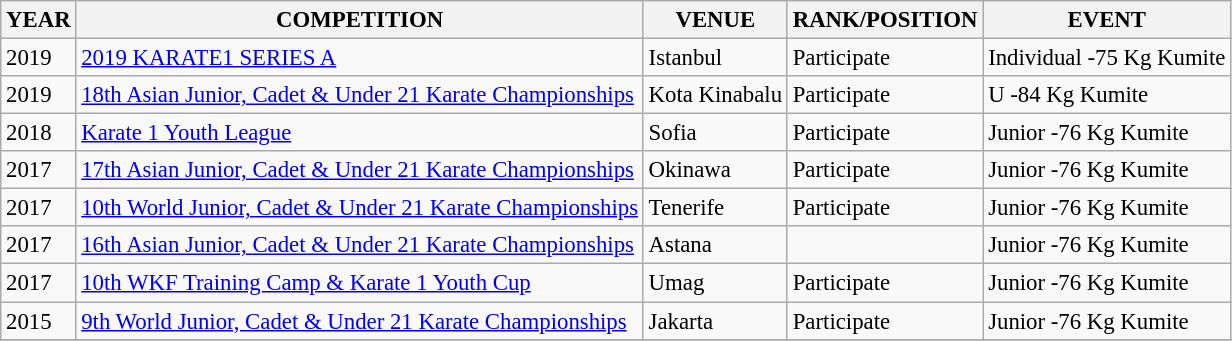<table class="wikitable sortable" style="font-size: 95%;">
<tr>
<th>YEAR</th>
<th>COMPETITION</th>
<th>VENUE</th>
<th>RANK/POSITION</th>
<th>EVENT</th>
</tr>
<tr>
<td>2019</td>
<td><a href='#'>2019 KARATE1 SERIES A</a></td>
<td>Istanbul </td>
<td>Participate</td>
<td>Individual -75 Kg Kumite</td>
</tr>
<tr>
<td>2019</td>
<td><a href='#'>18th Asian Junior, Cadet & Under 21 Karate Championships</a></td>
<td>Kota Kinabalu </td>
<td>Participate</td>
<td>U -84 Kg Kumite</td>
</tr>
<tr>
<td>2018</td>
<td><a href='#'>Karate 1 Youth League</a></td>
<td>Sofia </td>
<td>Participate</td>
<td>Junior -76 Kg Kumite</td>
</tr>
<tr>
<td>2017</td>
<td><a href='#'>17th Asian Junior, Cadet & Under 21 Karate Championships</a></td>
<td>Okinawa </td>
<td>Participate</td>
<td>Junior -76 Kg Kumite</td>
</tr>
<tr>
<td>2017</td>
<td><a href='#'>10th World Junior, Cadet & Under 21 Karate Championships</a></td>
<td>Tenerife </td>
<td>Participate</td>
<td>Junior -76 Kg Kumite</td>
</tr>
<tr>
<td>2017</td>
<td><a href='#'>16th Asian Junior, Cadet & Under 21 Karate Championships</a></td>
<td>Astana </td>
<td></td>
<td>Junior -76 Kg Kumite</td>
</tr>
<tr>
<td>2017</td>
<td><a href='#'>10th WKF Training Camp & Karate 1 Youth Cup</a></td>
<td>Umag </td>
<td>Participate</td>
<td>Junior -76 Kg Kumite</td>
</tr>
<tr>
<td>2015</td>
<td><a href='#'>9th World Junior, Cadet & Under 21 Karate Championships</a></td>
<td>Jakarta </td>
<td>Participate</td>
<td>Junior -76 Kg Kumite</td>
</tr>
<tr>
</tr>
</table>
